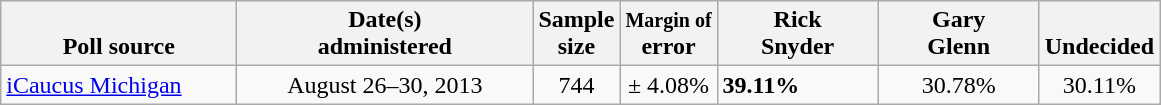<table class="wikitable">
<tr valign= bottom>
<th style="width:150px;">Poll source</th>
<th style="width:190px;">Date(s)<br>administered</th>
<th class=small>Sample<br>size</th>
<th><small>Margin of</small><br>error</th>
<th style="width:100px;">Rick<br>Snyder</th>
<th style="width:100px;">Gary<br>Glenn</th>
<th style="width:40px;">Undecided</th>
</tr>
<tr>
<td><a href='#'>iCaucus Michigan</a></td>
<td align=center>August 26–30, 2013</td>
<td align=center>744</td>
<td align=center>± 4.08%</td>
<td><strong>39.11%</strong></td>
<td align=center>30.78%</td>
<td align=center>30.11%</td>
</tr>
</table>
